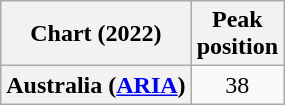<table class="wikitable sortable plainrowheaders">
<tr>
<th scope="col">Chart (2022)</th>
<th scope="col">Peak<br>position</th>
</tr>
<tr>
<th scope="row">Australia (<a href='#'>ARIA</a>)</th>
<td style="text-align:center;">38</td>
</tr>
</table>
